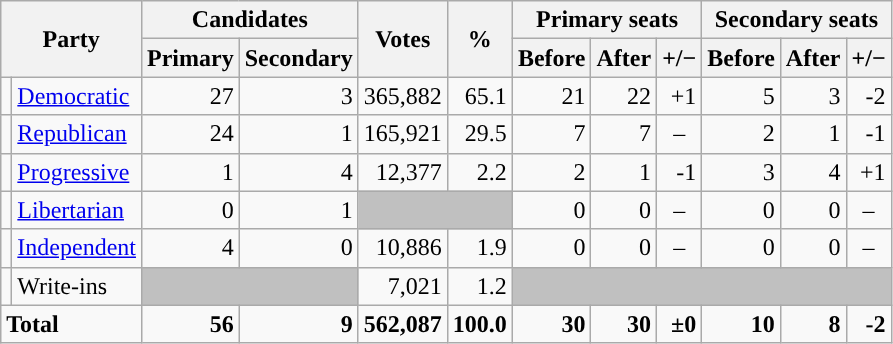<table class="wikitable">
<tr>
<th colspan="2" rowspan="2">Party</th>
<th colspan="2">Candidates</th>
<th rowspan="2">Votes</th>
<th rowspan="2">%</th>
<th colspan="3">Primary seats</th>
<th colspan="3">Secondary seats</th>
</tr>
<tr>
<th>Primary</th>
<th>Secondary</th>
<th>Before</th>
<th>After</th>
<th>+/−</th>
<th>Before</th>
<th>After</th>
<th>+/−</th>
</tr>
<tr>
<td style="background-color:"></td>
<td><a href='#'>Democratic</a></td>
<td style="text-align:right;">27</td>
<td style="text-align:right;">3</td>
<td style="text-align:right;">365,882</td>
<td style="text-align:right;">65.1</td>
<td style="text-align:right;">21</td>
<td style="text-align:right;">22</td>
<td style="text-align:right;">+1</td>
<td style="text-align:right;">5</td>
<td style="text-align:right;">3</td>
<td style="text-align:right;">-2</td>
</tr>
<tr>
<td style="background-color:"></td>
<td><a href='#'>Republican</a></td>
<td style="text-align:right;">24</td>
<td style="text-align:right;">1</td>
<td style="text-align:right;">165,921</td>
<td style="text-align:right;">29.5</td>
<td style="text-align:right;">7</td>
<td style="text-align:right;">7</td>
<td style="text-align:center;">–</td>
<td style="text-align:right;">2</td>
<td style="text-align:right;">1</td>
<td style="text-align:right;">-1</td>
</tr>
<tr>
<td style="background-color:"></td>
<td><a href='#'>Progressive</a></td>
<td style="text-align:right;">1</td>
<td style="text-align:right;">4</td>
<td style="text-align:right;">12,377</td>
<td style="text-align:right;">2.2</td>
<td style="text-align:right;">2</td>
<td style="text-align:right;">1</td>
<td style="text-align:right;">-1</td>
<td style="text-align:right;">3</td>
<td style="text-align:right;">4</td>
<td style="text-align:right;">+1</td>
</tr>
<tr>
<td style="background-color:"></td>
<td><a href='#'>Libertarian</a></td>
<td style="text-align:right;">0</td>
<td style="text-align:right;">1</td>
<td style="text-align:right; background:silver;" colspan=2></td>
<td style="text-align:right;">0</td>
<td style="text-align:right;">0</td>
<td style="text-align:center;">–</td>
<td style="text-align:right;">0</td>
<td style="text-align:right;">0</td>
<td style="text-align:center;">–</td>
</tr>
<tr>
<td style="background-color:"></td>
<td><a href='#'>Independent</a></td>
<td style="text-align:right;">4</td>
<td style="text-align:right;">0</td>
<td style="text-align:right;">10,886</td>
<td style="text-align:right;">1.9</td>
<td style="text-align:right;">0</td>
<td style="text-align:right;">0</td>
<td style="text-align:center;">–</td>
<td style="text-align:right;">0</td>
<td style="text-align:right;">0</td>
<td style="text-align:center;">–</td>
</tr>
<tr>
<td style="background-color:"></td>
<td>Write-ins</td>
<td style="text-align:right; background:silver;" colspan=2></td>
<td style="text-align:right;">7,021</td>
<td style="text-align:right;">1.2</td>
<td style="text-align:right; background:silver;" colspan=6></td>
</tr>
<tr>
<td colspan="2"><strong>Total</strong></td>
<td style="text-align:right;"><strong>56</strong></td>
<td style="text-align:right;"><strong>9</strong></td>
<td style="text-align:right;"><strong>562,087</strong></td>
<td style="text-align:right;"><strong>100.0</strong></td>
<td style="text-align:right;"><strong>30</strong></td>
<td style="text-align:right;"><strong>30</strong></td>
<td style="text-align:right;"><strong>±0</strong></td>
<td style="text-align:right;"><strong>10</strong></td>
<td style="text-align:right;"><strong>8</strong></td>
<td style="text-align:right;"><strong>-2</strong></td>
</tr>
</table>
